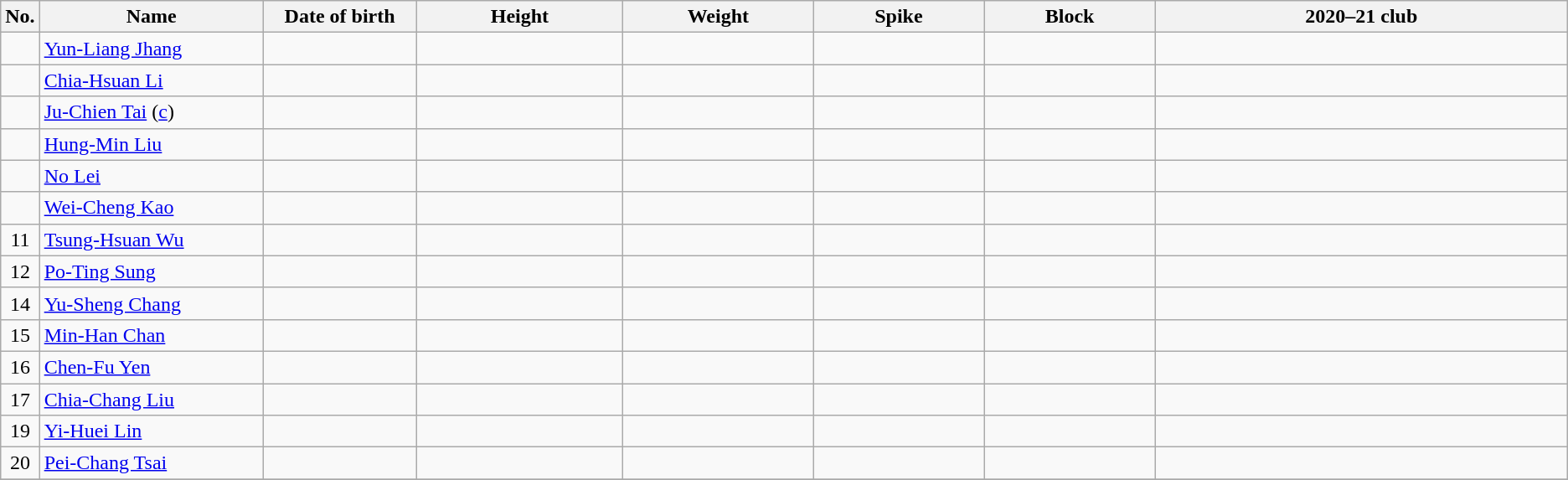<table class="wikitable sortable" style="text-align:center;">
<tr>
<th>No.</th>
<th style="width:12em">Name</th>
<th style="width:8em">Date of birth</th>
<th style="width:11em">Height</th>
<th style="width:10em">Weight</th>
<th style="width:9em">Spike</th>
<th style="width:9em">Block</th>
<th style="width:23em">2020–21 club</th>
</tr>
<tr>
<td></td>
<td align=left><a href='#'>Yun-Liang Jhang</a></td>
<td align=right></td>
<td></td>
<td></td>
<td></td>
<td></td>
<td></td>
</tr>
<tr>
<td></td>
<td align=left><a href='#'>Chia-Hsuan Li</a></td>
<td align=right></td>
<td></td>
<td></td>
<td></td>
<td></td>
<td></td>
</tr>
<tr>
<td></td>
<td align=left><a href='#'>Ju-Chien Tai</a> (<a href='#'>c</a>)</td>
<td align=right></td>
<td></td>
<td></td>
<td></td>
<td></td>
<td></td>
</tr>
<tr>
<td></td>
<td align=left><a href='#'>Hung-Min Liu</a></td>
<td align=right></td>
<td></td>
<td></td>
<td></td>
<td></td>
<td></td>
</tr>
<tr>
<td></td>
<td align=left><a href='#'>No Lei</a></td>
<td align=right></td>
<td></td>
<td></td>
<td></td>
<td></td>
<td></td>
</tr>
<tr>
<td></td>
<td align=left><a href='#'>Wei-Cheng Kao</a></td>
<td align=right></td>
<td></td>
<td></td>
<td></td>
<td></td>
<td></td>
</tr>
<tr>
<td>11</td>
<td align=left><a href='#'>Tsung-Hsuan Wu</a></td>
<td align=right></td>
<td></td>
<td></td>
<td></td>
<td></td>
<td></td>
</tr>
<tr>
<td>12</td>
<td align=left><a href='#'>Po-Ting Sung</a></td>
<td align=right></td>
<td></td>
<td></td>
<td></td>
<td></td>
<td></td>
</tr>
<tr>
<td>14</td>
<td align=left><a href='#'>Yu-Sheng Chang</a></td>
<td align=right></td>
<td></td>
<td></td>
<td></td>
<td></td>
<td></td>
</tr>
<tr>
<td>15</td>
<td align=left><a href='#'>Min-Han Chan</a></td>
<td align=right></td>
<td></td>
<td></td>
<td></td>
<td></td>
<td></td>
</tr>
<tr>
<td>16</td>
<td align=left><a href='#'>Chen-Fu Yen</a></td>
<td align=right></td>
<td></td>
<td></td>
<td></td>
<td></td>
<td></td>
</tr>
<tr>
<td>17</td>
<td align=left><a href='#'>Chia-Chang Liu</a></td>
<td align=right></td>
<td></td>
<td></td>
<td></td>
<td></td>
<td></td>
</tr>
<tr>
<td>19</td>
<td align=left><a href='#'>Yi-Huei Lin</a></td>
<td align=right></td>
<td></td>
<td></td>
<td></td>
<td></td>
<td></td>
</tr>
<tr>
<td>20</td>
<td align=left><a href='#'>Pei-Chang Tsai</a></td>
<td align=right></td>
<td></td>
<td></td>
<td></td>
<td></td>
<td></td>
</tr>
<tr>
</tr>
</table>
